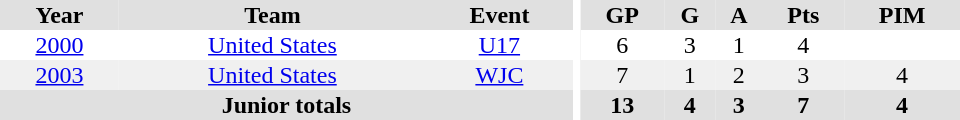<table border="0" cellpadding="1" cellspacing="0" ID="Table3" style="text-align:center; width:40em">
<tr ALIGN="center" bgcolor="#e0e0e0">
<th>Year</th>
<th>Team</th>
<th>Event</th>
<th rowspan="99" bgcolor="#ffffff"></th>
<th>GP</th>
<th>G</th>
<th>A</th>
<th>Pts</th>
<th>PIM</th>
</tr>
<tr>
<td><a href='#'>2000</a></td>
<td><a href='#'>United States</a></td>
<td><a href='#'>U17</a></td>
<td>6</td>
<td>3</td>
<td>1</td>
<td>4</td>
<td></td>
</tr>
<tr bgcolor="#f0f0f0">
<td><a href='#'>2003</a></td>
<td><a href='#'>United States</a></td>
<td><a href='#'>WJC</a></td>
<td>7</td>
<td>1</td>
<td>2</td>
<td>3</td>
<td>4</td>
</tr>
<tr bgcolor="#e0e0e0">
<th colspan="3">Junior totals</th>
<th>13</th>
<th>4</th>
<th>3</th>
<th>7</th>
<th>4</th>
</tr>
</table>
